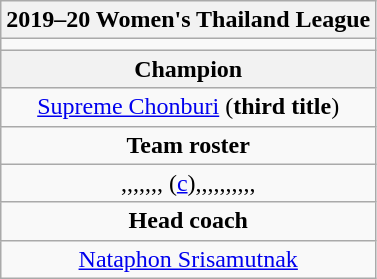<table class="wikitable" style="text-align: center;">
<tr>
<th>2019–20 Women's Thailand League</th>
</tr>
<tr>
<td></td>
</tr>
<tr>
<th>Champion</th>
</tr>
<tr>
<td><a href='#'>Supreme Chonburi</a> (<strong>third title</strong>)</td>
</tr>
<tr>
<td><strong>Team roster</strong></td>
</tr>
<tr>
<td>,,,,,,, (<a href='#'>c</a>),,,,,,,,,,</td>
</tr>
<tr>
<td><strong>Head coach</strong></td>
</tr>
<tr>
<td><a href='#'>Nataphon Srisamutnak</a></td>
</tr>
</table>
